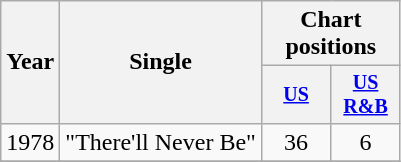<table class="wikitable" style="text-align:center;">
<tr>
<th rowspan="2">Year</th>
<th rowspan="2">Single</th>
<th colspan="3">Chart positions</th>
</tr>
<tr style="font-size:smaller;">
<th width="40"><a href='#'>US</a></th>
<th width="40"><a href='#'>US<br>R&B</a></th>
</tr>
<tr>
<td>1978</td>
<td align="left">"There'll Never Be"</td>
<td>36</td>
<td>6</td>
</tr>
<tr>
</tr>
</table>
